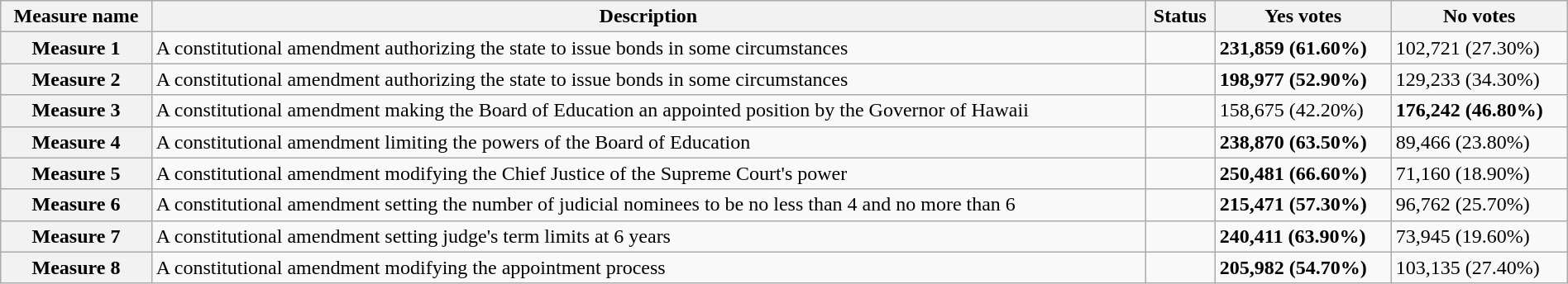<table class="wikitable sortable plainrowheaders" style="width:100%">
<tr>
<th scope="col">Measure name</th>
<th class="unsortable" scope="col">Description</th>
<th scope="col">Status</th>
<th scope="col">Yes votes</th>
<th scope="col">No votes</th>
</tr>
<tr>
<th scope="row">Measure 1</th>
<td>A constitutional amendment authorizing the state to issue bonds in some circumstances</td>
<td></td>
<td><strong>231,859 (61.60%)</strong></td>
<td>102,721 (27.30%)</td>
</tr>
<tr>
<th scope="row">Measure 2</th>
<td>A constitutional amendment authorizing the state to issue bonds in some circumstances</td>
<td></td>
<td><strong>198,977 (52.90%)</strong></td>
<td>129,233 (34.30%)</td>
</tr>
<tr>
<th scope="row">Measure 3</th>
<td>A constitutional amendment making the Board of Education an appointed position by the Governor of Hawaii</td>
<td></td>
<td>158,675 (42.20%)</td>
<td><strong>176,242 (46.80%)</strong></td>
</tr>
<tr>
<th scope="row">Measure 4</th>
<td>A constitutional amendment limiting the powers of the Board of Education</td>
<td></td>
<td><strong>238,870 (63.50%)</strong></td>
<td>89,466 (23.80%)</td>
</tr>
<tr>
<th scope="row">Measure 5</th>
<td>A constitutional amendment modifying the Chief Justice of the Supreme Court's power</td>
<td></td>
<td><strong>250,481 (66.60%)</strong></td>
<td>71,160 (18.90%)</td>
</tr>
<tr>
<th scope="row">Measure 6</th>
<td>A constitutional amendment setting the number of judicial nominees to be no less than 4 and no more than 6</td>
<td></td>
<td><strong>215,471 (57.30%)</strong></td>
<td>96,762 (25.70%)</td>
</tr>
<tr>
<th scope="row">Measure 7</th>
<td>A constitutional amendment setting judge's term limits at 6 years</td>
<td></td>
<td><strong>240,411 (63.90%)</strong></td>
<td>73,945 (19.60%)</td>
</tr>
<tr>
<th scope="row">Measure 8</th>
<td>A constitutional amendment modifying the appointment process</td>
<td></td>
<td><strong>205,982 (54.70%)</strong></td>
<td>103,135 (27.40%)</td>
</tr>
</table>
